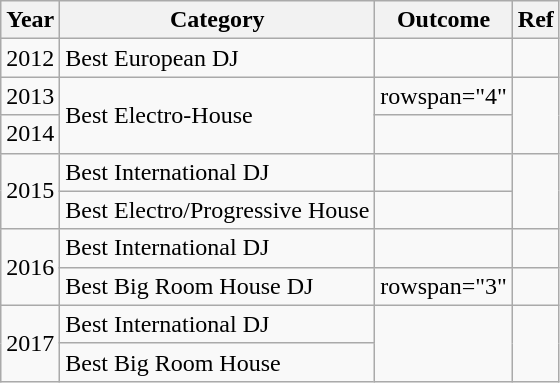<table class="wikitable sortable">
<tr>
<th>Year</th>
<th>Category</th>
<th>Outcome</th>
<th>Ref</th>
</tr>
<tr>
<td>2012</td>
<td>Best European DJ</td>
<td></td>
<td></td>
</tr>
<tr>
<td>2013</td>
<td rowspan="2">Best Electro-House</td>
<td>rowspan="4" </td>
<td rowspan="2"></td>
</tr>
<tr>
<td>2014</td>
</tr>
<tr>
<td rowspan="2">2015</td>
<td>Best International DJ</td>
<td></td>
</tr>
<tr>
<td>Best Electro/Progressive House</td>
<td></td>
</tr>
<tr>
<td rowspan="2">2016</td>
<td>Best International DJ</td>
<td></td>
<td></td>
</tr>
<tr>
<td>Best Big Room House DJ</td>
<td>rowspan="3" </td>
<td></td>
</tr>
<tr>
<td rowspan="2">2017</td>
<td>Best International DJ</td>
<td rowspan="2"></td>
</tr>
<tr>
<td>Best Big Room House</td>
</tr>
</table>
